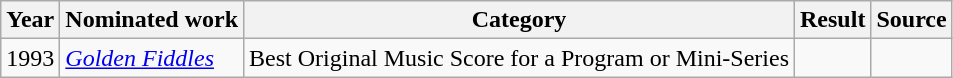<table class="wikitable">
<tr>
<th>Year</th>
<th>Nominated work</th>
<th>Category</th>
<th>Result</th>
<th>Source</th>
</tr>
<tr>
<td>1993</td>
<td><em><a href='#'>Golden Fiddles</a></em></td>
<td>Best Original Music Score for a Program or Mini-Series</td>
<td></td>
<td></td>
</tr>
</table>
